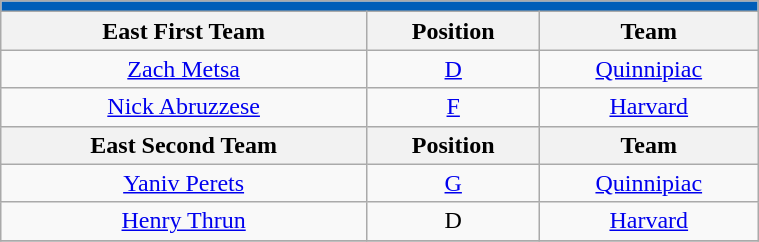<table class="wikitable" width=40%>
<tr>
<th style="color:white; background:#005EB8" colspan=3><a href='#'></a></th>
</tr>
<tr>
<th>East First Team</th>
<th>Position</th>
<th>Team</th>
</tr>
<tr align=center>
<td><a href='#'>Zach Metsa</a></td>
<td><a href='#'>D</a></td>
<td><a href='#'>Quinnipiac</a></td>
</tr>
<tr align=center>
<td><a href='#'>Nick Abruzzese</a></td>
<td><a href='#'>F</a></td>
<td><a href='#'>Harvard</a></td>
</tr>
<tr>
<th>East Second Team</th>
<th>Position</th>
<th>Team</th>
</tr>
<tr align=center>
<td><a href='#'>Yaniv Perets</a></td>
<td align=center><a href='#'>G</a></td>
<td><a href='#'>Quinnipiac</a></td>
</tr>
<tr align=center>
<td><a href='#'>Henry Thrun</a></td>
<td align=center>D</td>
<td><a href='#'>Harvard</a></td>
</tr>
<tr>
</tr>
</table>
